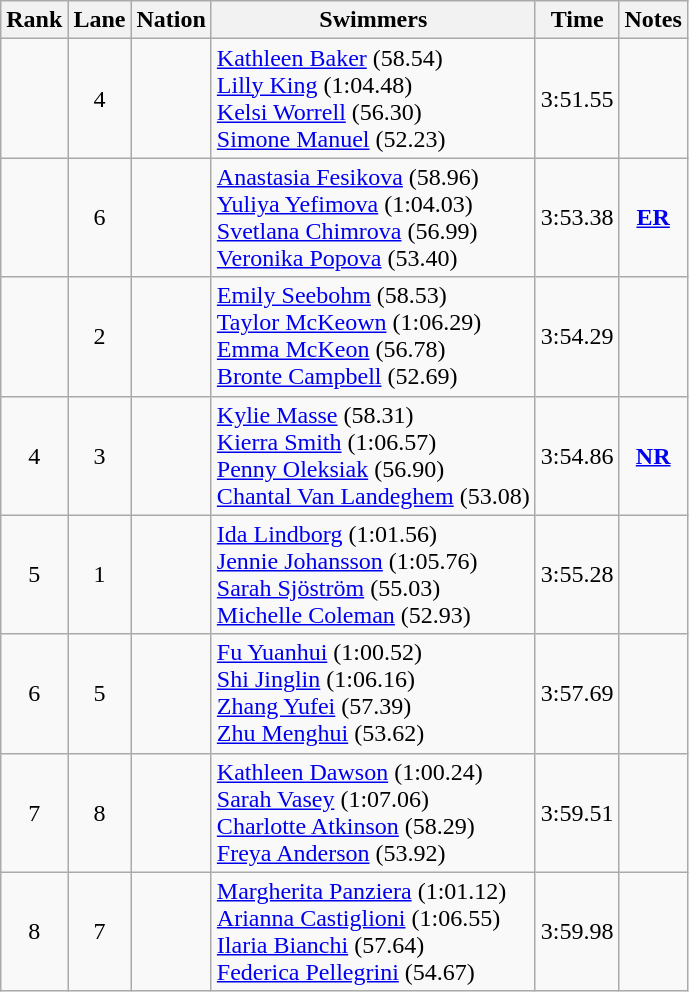<table class="wikitable sortable" style="text-align:center">
<tr>
<th>Rank</th>
<th>Lane</th>
<th>Nation</th>
<th>Swimmers</th>
<th>Time</th>
<th>Notes</th>
</tr>
<tr>
<td></td>
<td>4</td>
<td align=left></td>
<td align=left><a href='#'>Kathleen Baker</a> (58.54)<br><a href='#'>Lilly King</a> (1:04.48)<br><a href='#'>Kelsi Worrell</a> (56.30)<br><a href='#'>Simone Manuel</a> (52.23)</td>
<td>3:51.55</td>
<td></td>
</tr>
<tr>
<td></td>
<td>6</td>
<td align=left></td>
<td align=left><a href='#'>Anastasia Fesikova</a> (58.96)<br><a href='#'>Yuliya Yefimova</a> (1:04.03)<br><a href='#'>Svetlana Chimrova</a> (56.99)<br><a href='#'>Veronika Popova</a> (53.40)</td>
<td>3:53.38</td>
<td><strong><a href='#'>ER</a></strong></td>
</tr>
<tr>
<td></td>
<td>2</td>
<td align=left></td>
<td align=left><a href='#'>Emily Seebohm</a> (58.53)<br><a href='#'>Taylor McKeown</a> (1:06.29)<br><a href='#'>Emma McKeon</a> (56.78)<br><a href='#'>Bronte Campbell</a> (52.69)</td>
<td>3:54.29</td>
<td></td>
</tr>
<tr>
<td>4</td>
<td>3</td>
<td align=left></td>
<td align=left><a href='#'>Kylie Masse</a> (58.31)<br><a href='#'>Kierra Smith</a> (1:06.57)<br><a href='#'>Penny Oleksiak</a> (56.90)<br><a href='#'>Chantal Van Landeghem</a> (53.08)</td>
<td>3:54.86</td>
<td><strong><a href='#'>NR</a></strong></td>
</tr>
<tr>
<td>5</td>
<td>1</td>
<td align=left></td>
<td align=left><a href='#'>Ida Lindborg</a> (1:01.56)<br><a href='#'>Jennie Johansson</a> (1:05.76)<br><a href='#'>Sarah Sjöström</a> (55.03)<br><a href='#'>Michelle Coleman</a> (52.93)</td>
<td>3:55.28</td>
<td></td>
</tr>
<tr>
<td>6</td>
<td>5</td>
<td align=left></td>
<td align=left><a href='#'>Fu Yuanhui</a> (1:00.52)<br><a href='#'>Shi Jinglin</a> (1:06.16)<br><a href='#'>Zhang Yufei</a> (57.39)<br><a href='#'>Zhu Menghui</a> (53.62)</td>
<td>3:57.69</td>
<td></td>
</tr>
<tr>
<td>7</td>
<td>8</td>
<td align=left></td>
<td align=left><a href='#'>Kathleen Dawson</a> (1:00.24)<br><a href='#'>Sarah Vasey</a> (1:07.06)<br><a href='#'>Charlotte Atkinson</a> (58.29)<br><a href='#'>Freya Anderson</a> (53.92)</td>
<td>3:59.51</td>
<td></td>
</tr>
<tr>
<td>8</td>
<td>7</td>
<td align=left></td>
<td align=left><a href='#'>Margherita Panziera</a> (1:01.12)<br><a href='#'>Arianna Castiglioni</a> (1:06.55)<br><a href='#'>Ilaria Bianchi</a> (57.64)<br><a href='#'>Federica Pellegrini</a> (54.67)</td>
<td>3:59.98</td>
<td></td>
</tr>
</table>
